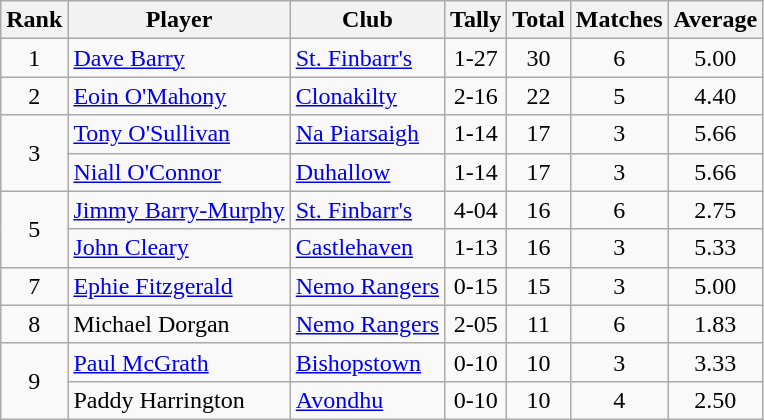<table class="wikitable">
<tr>
<th>Rank</th>
<th>Player</th>
<th>Club</th>
<th>Tally</th>
<th>Total</th>
<th>Matches</th>
<th>Average</th>
</tr>
<tr>
<td rowspan="1" style="text-align:center;">1</td>
<td><a href='#'>Dave Barry</a></td>
<td><a href='#'>St. Finbarr's</a></td>
<td align=center>1-27</td>
<td align=center>30</td>
<td align=center>6</td>
<td align=center>5.00</td>
</tr>
<tr>
<td rowspan="1" style="text-align:center;">2</td>
<td><a href='#'>Eoin O'Mahony</a></td>
<td><a href='#'>Clonakilty</a></td>
<td align=center>2-16</td>
<td align=center>22</td>
<td align=center>5</td>
<td align=center>4.40</td>
</tr>
<tr>
<td rowspan="2" style="text-align:center;">3</td>
<td><a href='#'>Tony O'Sullivan</a></td>
<td><a href='#'>Na Piarsaigh</a></td>
<td align=center>1-14</td>
<td align=center>17</td>
<td align=center>3</td>
<td align=center>5.66</td>
</tr>
<tr>
<td><a href='#'>Niall O'Connor</a></td>
<td><a href='#'>Duhallow</a></td>
<td align=center>1-14</td>
<td align=center>17</td>
<td align=center>3</td>
<td align=center>5.66</td>
</tr>
<tr>
<td rowspan="2" style="text-align:center;">5</td>
<td><a href='#'>Jimmy Barry-Murphy</a></td>
<td><a href='#'>St. Finbarr's</a></td>
<td align=center>4-04</td>
<td align=center>16</td>
<td align=center>6</td>
<td align=center>2.75</td>
</tr>
<tr>
<td><a href='#'>John Cleary</a></td>
<td><a href='#'>Castlehaven</a></td>
<td align=center>1-13</td>
<td align=center>16</td>
<td align=center>3</td>
<td align=center>5.33</td>
</tr>
<tr>
<td rowspan="1" style="text-align:center;">7</td>
<td><a href='#'>Ephie Fitzgerald</a></td>
<td><a href='#'>Nemo Rangers</a></td>
<td align=center>0-15</td>
<td align=center>15</td>
<td align=center>3</td>
<td align=center>5.00</td>
</tr>
<tr>
<td rowspan="1" style="text-align:center;">8</td>
<td>Michael Dorgan</td>
<td><a href='#'>Nemo Rangers</a></td>
<td align=center>2-05</td>
<td align=center>11</td>
<td align=center>6</td>
<td align=center>1.83</td>
</tr>
<tr>
<td rowspan="2" style="text-align:center;">9</td>
<td><a href='#'>Paul McGrath</a></td>
<td><a href='#'>Bishopstown</a></td>
<td align=center>0-10</td>
<td align=center>10</td>
<td align=center>3</td>
<td align=center>3.33</td>
</tr>
<tr>
<td>Paddy Harrington</td>
<td><a href='#'>Avondhu</a></td>
<td align=center>0-10</td>
<td align=center>10</td>
<td align=center>4</td>
<td align=center>2.50</td>
</tr>
</table>
